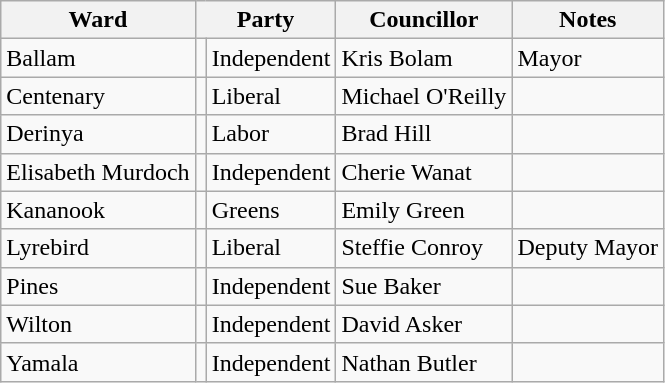<table class="wikitable">
<tr>
<th>Ward</th>
<th colspan="2">Party</th>
<th>Councillor</th>
<th>Notes</th>
</tr>
<tr>
<td rowspan="1">Ballam</td>
<td></td>
<td>Independent</td>
<td>Kris Bolam</td>
<td>Mayor</td>
</tr>
<tr>
<td rowspan="1">Centenary</td>
<td></td>
<td>Liberal</td>
<td>Michael O'Reilly</td>
<td></td>
</tr>
<tr>
<td rowspan="1">Derinya</td>
<td></td>
<td>Labor</td>
<td>Brad Hill</td>
<td></td>
</tr>
<tr>
<td rowspan="1">Elisabeth Murdoch</td>
<td></td>
<td>Independent</td>
<td>Cherie Wanat</td>
<td></td>
</tr>
<tr>
<td rowspan="1">Kananook</td>
<td></td>
<td>Greens</td>
<td>Emily Green</td>
<td></td>
</tr>
<tr>
<td rowspan="1">Lyrebird</td>
<td></td>
<td>Liberal</td>
<td>Steffie Conroy</td>
<td>Deputy Mayor</td>
</tr>
<tr>
<td rowspan="1">Pines</td>
<td></td>
<td>Independent</td>
<td>Sue Baker</td>
<td></td>
</tr>
<tr>
<td rowspan="1">Wilton</td>
<td></td>
<td>Independent</td>
<td>David Asker</td>
<td></td>
</tr>
<tr>
<td rowspan="1">Yamala</td>
<td></td>
<td>Independent</td>
<td>Nathan Butler</td>
<td></td>
</tr>
</table>
